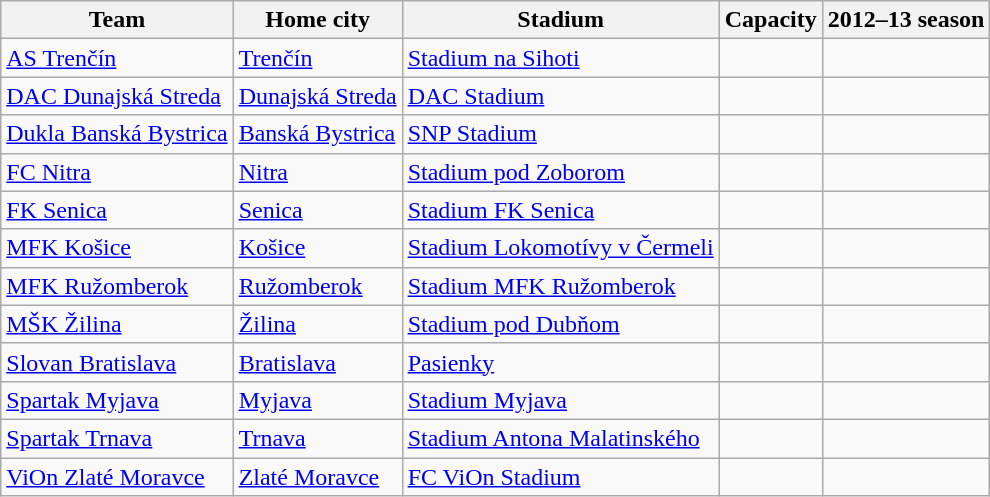<table class="wikitable sortable">
<tr>
<th>Team</th>
<th>Home city</th>
<th>Stadium</th>
<th>Capacity</th>
<th>2012–13 season</th>
</tr>
<tr>
<td><a href='#'>AS Trenčín</a></td>
<td><a href='#'>Trenčín</a></td>
<td><a href='#'>Stadium na Sihoti</a></td>
<td align="center"></td>
<td></td>
</tr>
<tr>
<td><a href='#'>DAC Dunajská Streda</a></td>
<td><a href='#'>Dunajská Streda</a></td>
<td><a href='#'>DAC Stadium</a></td>
<td align="center"></td>
<td></td>
</tr>
<tr>
<td><a href='#'>Dukla Banská Bystrica</a></td>
<td><a href='#'>Banská Bystrica</a></td>
<td><a href='#'>SNP Stadium</a></td>
<td align="center"></td>
<td></td>
</tr>
<tr>
<td><a href='#'>FC Nitra</a></td>
<td><a href='#'>Nitra</a></td>
<td><a href='#'>Stadium pod Zoborom</a></td>
<td align="center"></td>
<td></td>
</tr>
<tr>
<td><a href='#'>FK Senica</a></td>
<td><a href='#'>Senica</a></td>
<td><a href='#'>Stadium FK Senica</a></td>
<td align="center"></td>
<td></td>
</tr>
<tr>
<td><a href='#'>MFK Košice</a></td>
<td><a href='#'>Košice</a></td>
<td><a href='#'>Stadium Lokomotívy v Čermeli</a></td>
<td align="center"></td>
<td></td>
</tr>
<tr>
<td><a href='#'>MFK Ružomberok</a></td>
<td><a href='#'>Ružomberok</a></td>
<td><a href='#'>Stadium MFK Ružomberok</a></td>
<td align="center"></td>
<td></td>
</tr>
<tr>
<td><a href='#'>MŠK Žilina</a></td>
<td><a href='#'>Žilina</a></td>
<td><a href='#'>Stadium pod Dubňom</a></td>
<td align="center"></td>
<td></td>
</tr>
<tr>
<td><a href='#'>Slovan Bratislava</a></td>
<td><a href='#'>Bratislava</a></td>
<td><a href='#'>Pasienky</a></td>
<td align="center"></td>
<td></td>
</tr>
<tr>
<td><a href='#'>Spartak Myjava</a></td>
<td><a href='#'>Myjava</a></td>
<td><a href='#'>Stadium Myjava</a></td>
<td align="center"></td>
<td></td>
</tr>
<tr>
<td><a href='#'>Spartak Trnava</a></td>
<td><a href='#'>Trnava</a></td>
<td><a href='#'>Stadium Antona Malatinského</a></td>
<td align="center"></td>
<td></td>
</tr>
<tr>
<td><a href='#'>ViOn Zlaté Moravce</a></td>
<td><a href='#'>Zlaté Moravce</a></td>
<td><a href='#'>FC ViOn Stadium</a></td>
<td align="center"></td>
<td></td>
</tr>
</table>
